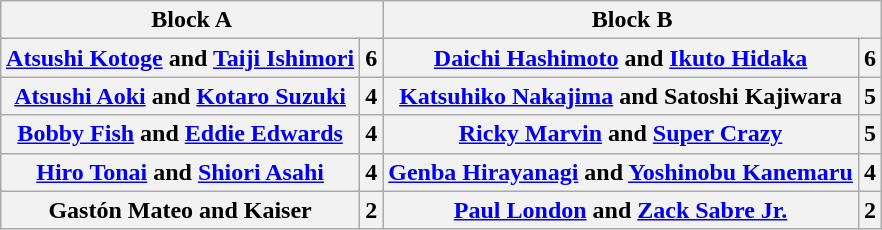<table class="wikitable" style="margin: 1em auto 1em auto">
<tr>
<th colspan="2">Block A</th>
<th colspan="2">Block B</th>
</tr>
<tr>
<th><a href='#'>Atsushi Kotoge</a> and <a href='#'>Taiji Ishimori</a></th>
<th>6</th>
<th><a href='#'>Daichi Hashimoto</a> and <a href='#'>Ikuto Hidaka</a></th>
<th>6</th>
</tr>
<tr>
<th><a href='#'>Atsushi Aoki</a> and <a href='#'>Kotaro Suzuki</a></th>
<th>4</th>
<th><a href='#'>Katsuhiko Nakajima</a> and Satoshi Kajiwara</th>
<th>5</th>
</tr>
<tr>
<th><a href='#'>Bobby Fish</a> and <a href='#'>Eddie Edwards</a></th>
<th>4</th>
<th><a href='#'>Ricky Marvin</a> and <a href='#'>Super Crazy</a> </th>
<th>5</th>
</tr>
<tr>
<th><a href='#'>Hiro Tonai</a> and <a href='#'>Shiori Asahi</a></th>
<th>4</th>
<th><a href='#'>Genba Hirayanagi</a> and <a href='#'>Yoshinobu Kanemaru</a></th>
<th>4</th>
</tr>
<tr>
<th>Gastón Mateo and Kaiser</th>
<th>2</th>
<th><a href='#'>Paul London</a> and <a href='#'>Zack Sabre Jr.</a></th>
<th>2</th>
</tr>
</table>
